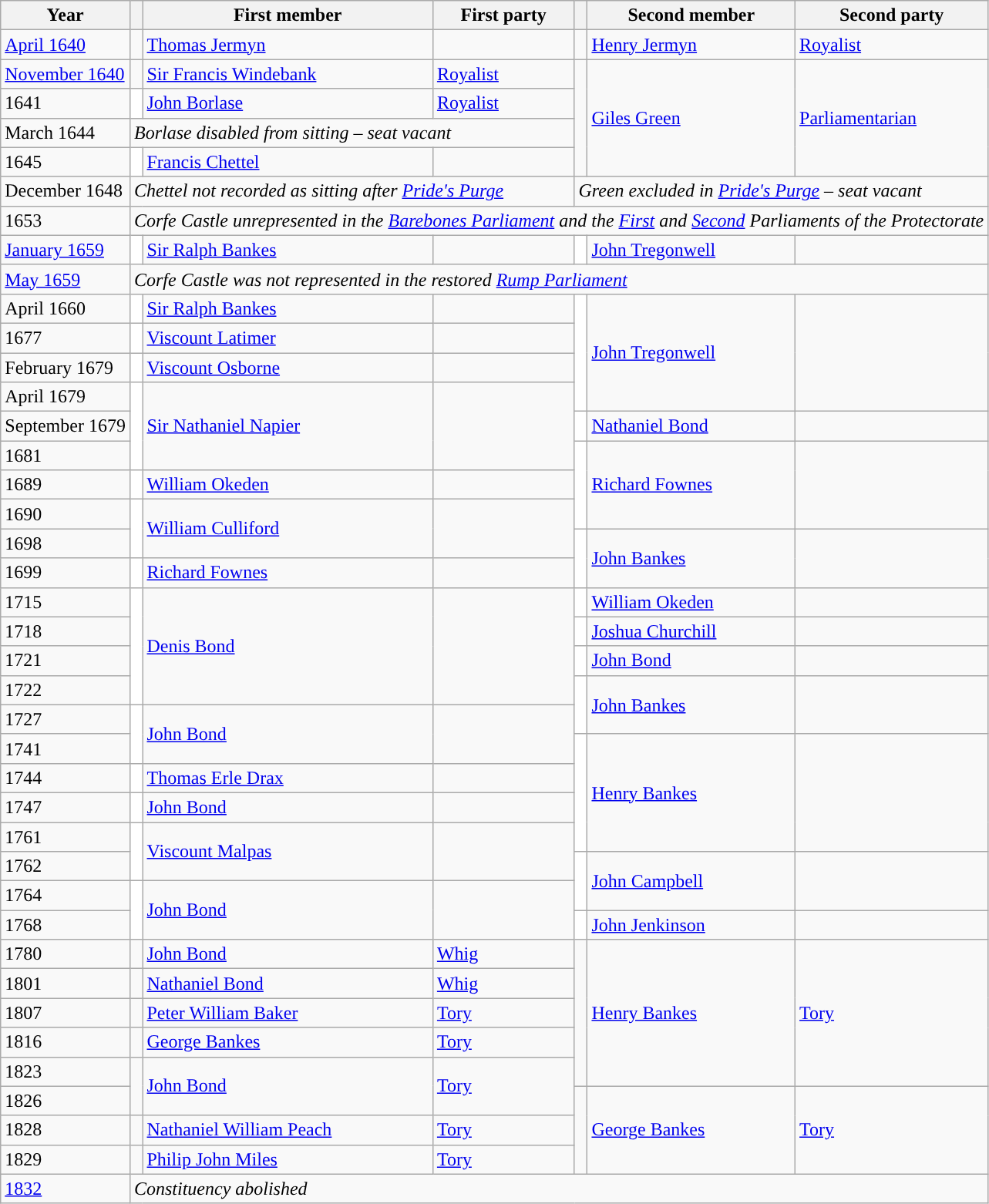<table class="wikitable">
<tr>
<th>Year</th>
<th></th>
<th>First member</th>
<th>First party</th>
<th></th>
<th>Second member</th>
<th>Second party</th>
</tr>
<tr>
<td><a href='#'>April 1640</a></td>
<td style="color:inherit;background-color: "></td>
<td><a href='#'>Thomas Jermyn</a></td>
<td></td>
<td style="color:inherit;background-color: "></td>
<td><a href='#'>Henry Jermyn</a></td>
<td><a href='#'>Royalist</a></td>
</tr>
<tr>
<td><a href='#'>November 1640</a></td>
<td style="color:inherit;background-color: "></td>
<td><a href='#'>Sir Francis Windebank</a></td>
<td><a href='#'>Royalist</a></td>
<td rowspan="4" style="color:inherit;background-color: "></td>
<td rowspan="4"><a href='#'>Giles Green</a></td>
<td rowspan="4"><a href='#'>Parliamentarian</a></td>
</tr>
<tr>
<td>1641</td>
<td style="color:inherit;background-color: white"></td>
<td><a href='#'>John Borlase</a></td>
<td><a href='#'>Royalist</a></td>
</tr>
<tr>
<td>March 1644</td>
<td colspan="3"><em>Borlase disabled from sitting – seat vacant</em></td>
</tr>
<tr>
<td>1645</td>
<td style="color:inherit;background-color: white"></td>
<td><a href='#'>Francis Chettel</a></td>
<td></td>
</tr>
<tr>
<td>December 1648</td>
<td colspan="3"><em>Chettel not recorded as sitting after <a href='#'>Pride's Purge</a></em></td>
<td colspan="3"><em>Green excluded in <a href='#'>Pride's Purge</a> – seat vacant</em></td>
</tr>
<tr>
<td>1653</td>
<td colspan="6"><em>Corfe Castle unrepresented in the <a href='#'>Barebones Parliament</a> and the <a href='#'>First</a> and <a href='#'>Second</a> Parliaments of the Protectorate</em></td>
</tr>
<tr>
<td><a href='#'>January 1659</a></td>
<td style="color:inherit;background-color: white"></td>
<td><a href='#'>Sir Ralph Bankes</a></td>
<td></td>
<td style="color:inherit;background-color: white"></td>
<td><a href='#'>John Tregonwell</a></td>
<td></td>
</tr>
<tr>
<td><a href='#'>May 1659</a></td>
<td colspan="6"><em>Corfe Castle was not represented in the restored <a href='#'>Rump Parliament</a></em></td>
</tr>
<tr>
<td>April 1660</td>
<td style="color:inherit;background-color: white"></td>
<td><a href='#'>Sir Ralph Bankes</a></td>
<td></td>
<td rowspan="4" style="color:inherit;background-color: white"></td>
<td rowspan="4"><a href='#'>John Tregonwell</a></td>
<td rowspan="4"></td>
</tr>
<tr>
<td>1677</td>
<td style="color:inherit;background-color: white"></td>
<td><a href='#'>Viscount Latimer</a></td>
<td></td>
</tr>
<tr>
<td>February 1679</td>
<td style="color:inherit;background-color: white"></td>
<td><a href='#'>Viscount Osborne</a></td>
<td></td>
</tr>
<tr>
<td>April 1679</td>
<td rowspan="3" style="color:inherit;background-color: white"></td>
<td rowspan="3"><a href='#'>Sir Nathaniel Napier</a></td>
<td rowspan="3"></td>
</tr>
<tr>
<td>September 1679</td>
<td style="color:inherit;background-color: white"></td>
<td><a href='#'>Nathaniel Bond</a></td>
<td></td>
</tr>
<tr>
<td>1681</td>
<td rowspan="3" style="color:inherit;background-color: white"></td>
<td rowspan="3"><a href='#'>Richard Fownes</a></td>
<td rowspan="3"></td>
</tr>
<tr>
<td>1689</td>
<td style="color:inherit;background-color: white"></td>
<td><a href='#'>William Okeden</a></td>
<td></td>
</tr>
<tr>
<td>1690</td>
<td rowspan="2" style="color:inherit;background-color: white"></td>
<td rowspan="2"><a href='#'>William Culliford</a></td>
<td rowspan="2"></td>
</tr>
<tr>
<td>1698</td>
<td rowspan="2" style="color:inherit;background-color: white"></td>
<td rowspan="2"><a href='#'>John Bankes</a></td>
<td rowspan="2"></td>
</tr>
<tr>
<td>1699</td>
<td style="color:inherit;background-color: white"></td>
<td><a href='#'>Richard Fownes</a></td>
<td></td>
</tr>
<tr>
<td>1715</td>
<td rowspan="4" style="color:inherit;background-color: white"></td>
<td rowspan="4"><a href='#'>Denis Bond</a></td>
<td rowspan="4"></td>
<td style="color:inherit;background-color: white"></td>
<td><a href='#'>William Okeden</a></td>
<td></td>
</tr>
<tr>
<td>1718</td>
<td style="color:inherit;background-color: white"></td>
<td><a href='#'>Joshua Churchill</a></td>
<td></td>
</tr>
<tr>
<td>1721</td>
<td style="color:inherit;background-color: white"></td>
<td><a href='#'>John Bond</a></td>
<td></td>
</tr>
<tr>
<td>1722</td>
<td rowspan="2" style="color:inherit;background-color: white"></td>
<td rowspan="2"><a href='#'>John Bankes</a></td>
<td rowspan="2"></td>
</tr>
<tr>
<td>1727</td>
<td rowspan="2" style="color:inherit;background-color: white"></td>
<td rowspan="2"><a href='#'>John Bond</a></td>
<td rowspan="2"></td>
</tr>
<tr>
<td>1741</td>
<td rowspan="4" style="color:inherit;background-color: white"></td>
<td rowspan="4"><a href='#'>Henry Bankes</a></td>
<td rowspan="4"></td>
</tr>
<tr>
<td>1744</td>
<td style="color:inherit;background-color: white"></td>
<td><a href='#'>Thomas Erle Drax</a></td>
<td></td>
</tr>
<tr>
<td>1747</td>
<td style="color:inherit;background-color: white"></td>
<td><a href='#'>John Bond</a></td>
<td></td>
</tr>
<tr>
<td>1761</td>
<td rowspan="2" style="color:inherit;background-color: white"></td>
<td rowspan="2"><a href='#'>Viscount Malpas</a></td>
<td rowspan="2"></td>
</tr>
<tr>
<td>1762</td>
<td rowspan="2" style="color:inherit;background-color: white"></td>
<td rowspan="2"><a href='#'>John Campbell</a></td>
<td rowspan="2"></td>
</tr>
<tr>
<td>1764</td>
<td rowspan="2" style="color:inherit;background-color: white"></td>
<td rowspan="2"><a href='#'>John Bond</a></td>
<td rowspan="2"></td>
</tr>
<tr>
<td>1768</td>
<td style="color:inherit;background-color: white"></td>
<td><a href='#'>John Jenkinson</a></td>
<td></td>
</tr>
<tr>
<td>1780</td>
<td style="color:inherit;background-color: "></td>
<td><a href='#'>John Bond</a></td>
<td><a href='#'>Whig</a></td>
<td rowspan="5" style="color:inherit;background-color: "></td>
<td rowspan="5"><a href='#'>Henry Bankes</a></td>
<td rowspan="5"><a href='#'>Tory</a></td>
</tr>
<tr>
<td>1801</td>
<td style="color:inherit;background-color: "></td>
<td><a href='#'>Nathaniel Bond</a></td>
<td><a href='#'>Whig</a></td>
</tr>
<tr>
<td>1807</td>
<td style="color:inherit;background-color: "></td>
<td><a href='#'>Peter William Baker</a></td>
<td><a href='#'>Tory</a></td>
</tr>
<tr>
<td>1816</td>
<td style="color:inherit;background-color: "></td>
<td><a href='#'>George Bankes</a></td>
<td><a href='#'>Tory</a></td>
</tr>
<tr>
<td>1823</td>
<td rowspan="2" style="color:inherit;background-color: "></td>
<td rowspan="2"><a href='#'>John Bond</a></td>
<td rowspan="2"><a href='#'>Tory</a></td>
</tr>
<tr>
<td>1826</td>
<td rowspan="3" style="color:inherit;background-color: "></td>
<td rowspan="3"><a href='#'>George Bankes</a></td>
<td rowspan="3"><a href='#'>Tory</a></td>
</tr>
<tr>
<td>1828</td>
<td style="color:inherit;background-color: "></td>
<td><a href='#'>Nathaniel William Peach</a></td>
<td><a href='#'>Tory</a></td>
</tr>
<tr>
<td>1829</td>
<td style="color:inherit;background-color: "></td>
<td><a href='#'>Philip John Miles</a></td>
<td><a href='#'>Tory</a></td>
</tr>
<tr>
<td><a href='#'>1832</a></td>
<td colspan="6"><em>Constituency abolished</em></td>
</tr>
</table>
